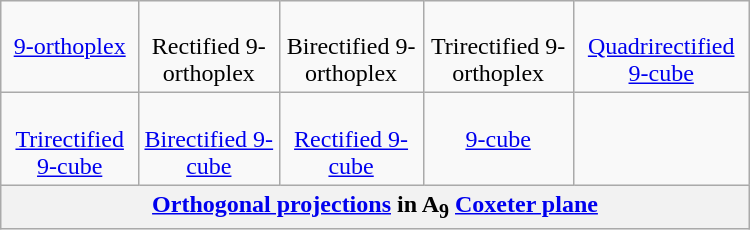<table class=wikitable align=right width=500 style="margin-left:1em;">
<tr align=center valign=top>
<td><br><a href='#'>9-orthoplex</a><br></td>
<td><br>Rectified 9-orthoplex<br></td>
<td><br>Birectified 9-orthoplex<br></td>
<td><br>Trirectified 9-orthoplex<br></td>
<td><br><a href='#'>Quadrirectified 9-cube</a><br></td>
</tr>
<tr align=center valign=top>
<td><br><a href='#'>Trirectified 9-cube</a><br></td>
<td><br><a href='#'>Birectified 9-cube</a><br></td>
<td><br><a href='#'>Rectified 9-cube</a><br></td>
<td><br><a href='#'>9-cube</a><br></td>
</tr>
<tr>
<th colspan=5><a href='#'>Orthogonal projections</a> in A<sub>9</sub> <a href='#'>Coxeter plane</a></th>
</tr>
</table>
